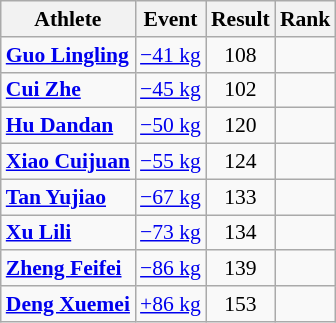<table class="wikitable" style="font-size:90%">
<tr>
<th>Athlete</th>
<th>Event</th>
<th>Result</th>
<th>Rank</th>
</tr>
<tr align=center>
<td align=left><strong><a href='#'>Guo Lingling</a></strong></td>
<td align=left><a href='#'>−41 kg</a></td>
<td>108</td>
<td></td>
</tr>
<tr align=center>
<td align=left><strong><a href='#'>Cui Zhe</a></strong></td>
<td align=left><a href='#'>−45 kg</a></td>
<td>102</td>
<td></td>
</tr>
<tr align=center>
<td align=left><strong><a href='#'>Hu Dandan</a></strong></td>
<td align=left><a href='#'>−50 kg</a></td>
<td>120</td>
<td></td>
</tr>
<tr align=center>
<td align=left><strong><a href='#'>Xiao Cuijuan</a></strong></td>
<td align=left><a href='#'>−55 kg</a></td>
<td>124</td>
<td></td>
</tr>
<tr align=center>
<td align=left><strong><a href='#'>Tan Yujiao</a></strong></td>
<td align=left><a href='#'>−67 kg</a></td>
<td>133</td>
<td></td>
</tr>
<tr align=center>
<td align=left><strong><a href='#'>Xu Lili</a></strong></td>
<td align=left><a href='#'>−73 kg</a></td>
<td>134</td>
<td></td>
</tr>
<tr align=center>
<td align=left><strong><a href='#'>Zheng Feifei</a></strong></td>
<td align=left><a href='#'>−86 kg</a></td>
<td>139</td>
<td></td>
</tr>
<tr align=center>
<td align=left><strong><a href='#'>Deng Xuemei</a></strong></td>
<td align=left><a href='#'>+86 kg</a></td>
<td>153</td>
<td></td>
</tr>
</table>
